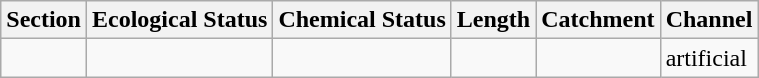<table class="wikitable">
<tr>
<th>Section</th>
<th>Ecological Status</th>
<th>Chemical Status</th>
<th>Length</th>
<th>Catchment</th>
<th>Channel</th>
</tr>
<tr>
<td></td>
<td></td>
<td></td>
<td></td>
<td></td>
<td>artificial</td>
</tr>
</table>
